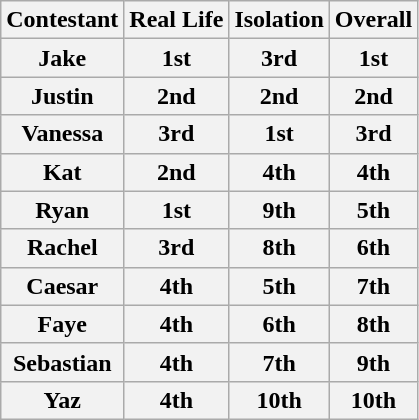<table class="wikitable">
<tr>
<th>Contestant</th>
<th>Real Life</th>
<th>Isolation</th>
<th>Overall</th>
</tr>
<tr>
<th>Jake</th>
<th>1st</th>
<th>3rd</th>
<th>1st</th>
</tr>
<tr>
<th>Justin</th>
<th>2nd</th>
<th>2nd</th>
<th>2nd</th>
</tr>
<tr>
<th>Vanessa</th>
<th>3rd</th>
<th>1st</th>
<th>3rd</th>
</tr>
<tr>
<th>Kat</th>
<th>2nd</th>
<th>4th</th>
<th>4th</th>
</tr>
<tr>
<th>Ryan</th>
<th>1st</th>
<th>9th</th>
<th>5th</th>
</tr>
<tr>
<th>Rachel</th>
<th>3rd</th>
<th>8th</th>
<th>6th</th>
</tr>
<tr>
<th>Caesar</th>
<th>4th</th>
<th>5th</th>
<th>7th</th>
</tr>
<tr>
<th>Faye</th>
<th>4th</th>
<th>6th</th>
<th>8th</th>
</tr>
<tr>
<th>Sebastian</th>
<th>4th</th>
<th>7th</th>
<th>9th</th>
</tr>
<tr>
<th>Yaz</th>
<th>4th</th>
<th>10th</th>
<th>10th</th>
</tr>
</table>
